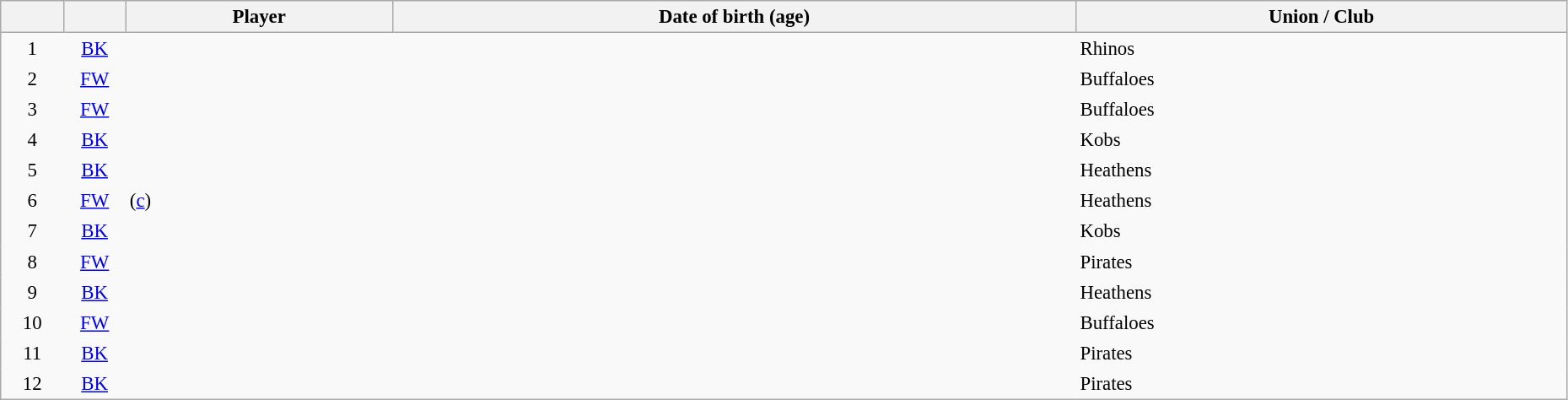<table class="sortable wikitable plainrowheaders" style="font-size:95%; width: 98%">
<tr>
<th scope="col" style="width:4%"></th>
<th scope="col" style="width:4%"></th>
<th scope="col">Player</th>
<th scope="col">Date of birth (age)</th>
<th scope="col">Union / Club</th>
</tr>
<tr>
<td style="text-align:center; border:0">1</td>
<td style="text-align:center; border:0"><a href='#'>BK</a></td>
<td style="text-align:left; border:0"></td>
<td style="text-align:left; border:0"></td>
<td style="text-align:left; border:0">Rhinos</td>
</tr>
<tr>
<td style="text-align:center; border:0">2</td>
<td style="text-align:center; border:0"><a href='#'>FW</a></td>
<td style="text-align:left; border:0"></td>
<td style="text-align:left; border:0"></td>
<td style="text-align:left; border:0">Buffaloes</td>
</tr>
<tr>
<td style="text-align:center; border:0">3</td>
<td style="text-align:center; border:0"><a href='#'>FW</a></td>
<td style="text-align:left; border:0"></td>
<td style="text-align:left; border:0"></td>
<td style="text-align:left; border:0">Buffaloes</td>
</tr>
<tr>
<td style="text-align:center; border:0">4</td>
<td style="text-align:center; border:0"><a href='#'>BK</a></td>
<td style="text-align:left; border:0"></td>
<td style="text-align:left; border:0"></td>
<td style="text-align:left; border:0">Kobs</td>
</tr>
<tr>
<td style="text-align:center; border:0">5</td>
<td style="text-align:center; border:0"><a href='#'>BK</a></td>
<td style="text-align:left; border:0"></td>
<td style="text-align:left; border:0"></td>
<td style="text-align:left; border:0">Heathens</td>
</tr>
<tr>
<td style="text-align:center; border:0">6</td>
<td style="text-align:center; border:0"><a href='#'>FW</a></td>
<td style="text-align:left; border:0"> (<a href='#'>c</a>)</td>
<td style="text-align:left; border:0"></td>
<td style="text-align:left; border:0">Heathens</td>
</tr>
<tr>
<td style="text-align:center; border:0">7</td>
<td style="text-align:center; border:0"><a href='#'>BK</a></td>
<td style="text-align:left; border:0"></td>
<td style="text-align:left; border:0"></td>
<td style="text-align:left; border:0">Kobs</td>
</tr>
<tr>
<td style="text-align:center; border:0">8</td>
<td style="text-align:center; border:0"><a href='#'>FW</a></td>
<td style="text-align:left; border:0"></td>
<td style="text-align:left; border:0"></td>
<td style="text-align:left; border:0">Pirates</td>
</tr>
<tr>
<td style="text-align:center; border:0">9</td>
<td style="text-align:center; border:0"><a href='#'>BK</a></td>
<td style="text-align:left; border:0"></td>
<td style="text-align:left; border:0"></td>
<td style="text-align:left; border:0">Heathens</td>
</tr>
<tr>
<td style="text-align:center; border:0">10</td>
<td style="text-align:center; border:0"><a href='#'>FW</a></td>
<td style="text-align:left; border:0"></td>
<td style="text-align:left; border:0"></td>
<td style="text-align:left; border:0">Buffaloes</td>
</tr>
<tr>
<td style="text-align:center; border:0">11</td>
<td style="text-align:center; border:0"><a href='#'>BK</a></td>
<td style="text-align:left; border:0"></td>
<td style="text-align:left; border:0"></td>
<td style="text-align:left; border:0">Pirates</td>
</tr>
<tr>
<td style="text-align:center; border:0">12</td>
<td style="text-align:center; border:0"><a href='#'>BK</a></td>
<td style="text-align:left; border:0"></td>
<td style="text-align:left; border:0"></td>
<td style="text-align:left; border:0">Pirates</td>
</tr>
</table>
